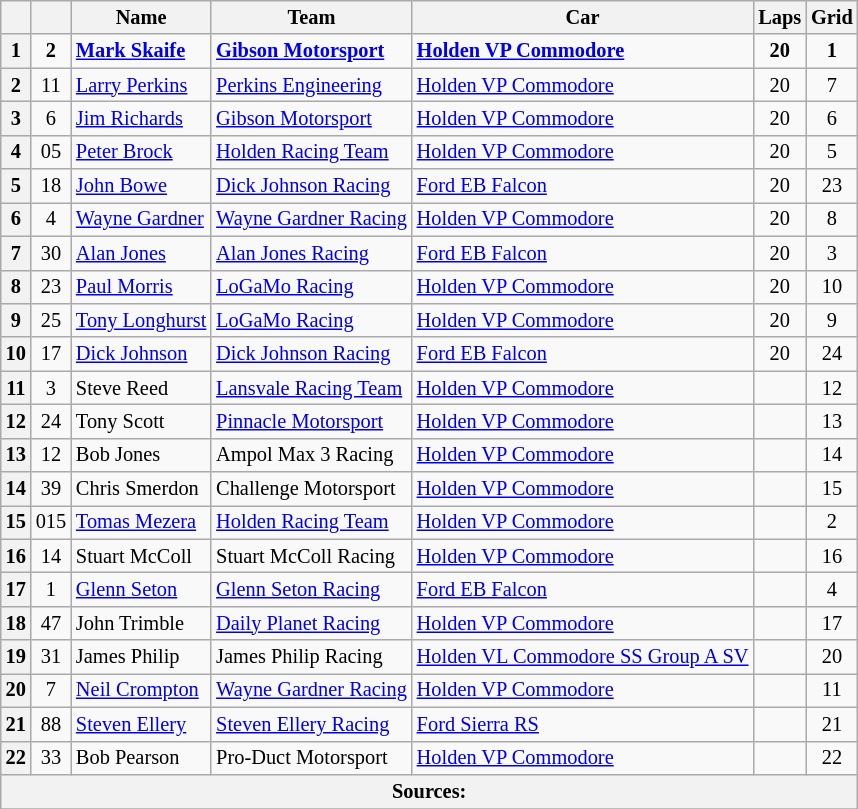<table class="wikitable" style="font-size: 85%">
<tr>
<th></th>
<th></th>
<th>Name</th>
<th>Team</th>
<th>Car</th>
<th>Laps</th>
<th>Grid</th>
</tr>
<tr>
<th>1</th>
<td align="center"><strong>2</strong></td>
<td> <strong><a href='#'>Mark Skaife</a></strong></td>
<td><strong><a href='#'>Gibson Motorsport</a></strong></td>
<td><strong><a href='#'>Holden VP Commodore</a></strong></td>
<td align="center"><strong>20</strong></td>
<td align="center"><strong>1</strong></td>
</tr>
<tr>
<th>2</th>
<td align="center">11</td>
<td> <a href='#'>Larry Perkins</a></td>
<td><a href='#'>Perkins Engineering</a></td>
<td><a href='#'>Holden VP Commodore</a></td>
<td align="center">20</td>
<td align="center">7</td>
</tr>
<tr>
<th>3</th>
<td align="center">6</td>
<td> <a href='#'>Jim Richards</a></td>
<td><a href='#'>Gibson Motorsport</a></td>
<td><a href='#'>Holden VP Commodore</a></td>
<td align="center">20</td>
<td align="center">6</td>
</tr>
<tr>
<th>4</th>
<td align="center">05</td>
<td> <a href='#'>Peter Brock</a></td>
<td><a href='#'>Holden Racing Team</a></td>
<td><a href='#'>Holden VP Commodore</a></td>
<td align="center">20</td>
<td align="center">5</td>
</tr>
<tr>
<th>5</th>
<td align="center">18</td>
<td> <a href='#'>John Bowe</a></td>
<td><a href='#'>Dick Johnson Racing</a></td>
<td><a href='#'>Ford EB Falcon</a></td>
<td align="center">20</td>
<td align="center">23</td>
</tr>
<tr>
<th>6</th>
<td align="center">4</td>
<td> <a href='#'>Wayne Gardner</a></td>
<td><a href='#'>Wayne Gardner Racing</a></td>
<td><a href='#'>Holden VP Commodore</a></td>
<td align="center">20</td>
<td align="center">8</td>
</tr>
<tr>
<th>7</th>
<td align="center">30</td>
<td> <a href='#'>Alan Jones</a></td>
<td><a href='#'>Alan Jones Racing</a></td>
<td><a href='#'>Ford EB Falcon</a></td>
<td align="center">20</td>
<td align="center">3</td>
</tr>
<tr>
<th>8</th>
<td align="center">23</td>
<td> <a href='#'>Paul Morris</a></td>
<td><a href='#'>LoGaMo Racing</a></td>
<td><a href='#'>Holden VP Commodore</a></td>
<td align="center">20</td>
<td align="center">10</td>
</tr>
<tr>
<th>9</th>
<td align="center">25</td>
<td> <a href='#'>Tony Longhurst</a></td>
<td><a href='#'>LoGaMo Racing</a></td>
<td><a href='#'>Holden VP Commodore</a></td>
<td align="center">20</td>
<td align="center">9</td>
</tr>
<tr>
<th>10</th>
<td align="center">17</td>
<td> <a href='#'>Dick Johnson</a></td>
<td><a href='#'>Dick Johnson Racing</a></td>
<td><a href='#'>Ford EB Falcon</a></td>
<td align="center">20</td>
<td align="center">24</td>
</tr>
<tr>
<th>11</th>
<td align="center">3</td>
<td> Steve Reed</td>
<td><a href='#'>Lansvale Racing Team</a></td>
<td><a href='#'>Holden VP Commodore</a></td>
<td align="center"></td>
<td align="center">12</td>
</tr>
<tr>
<th>12</th>
<td align="center">24</td>
<td> Tony Scott</td>
<td><a href='#'>Pinnacle Motorsport</a></td>
<td><a href='#'>Holden VP Commodore</a></td>
<td align="center"></td>
<td align="center">13</td>
</tr>
<tr>
<th>13</th>
<td align="center">12</td>
<td> Bob Jones</td>
<td>Ampol Max 3 Racing</td>
<td><a href='#'>Holden VP Commodore</a></td>
<td align="center"></td>
<td align="center">14</td>
</tr>
<tr>
<th>14</th>
<td align="center">39</td>
<td> Chris Smerdon</td>
<td>Challenge Motorsport</td>
<td><a href='#'>Holden VP Commodore</a></td>
<td align="center"></td>
<td align="center">15</td>
</tr>
<tr>
<th>15</th>
<td align="center">015</td>
<td> <a href='#'>Tomas Mezera</a></td>
<td><a href='#'>Holden Racing Team</a></td>
<td><a href='#'>Holden VP Commodore</a></td>
<td align="center"></td>
<td align="center">2</td>
</tr>
<tr>
<th>16</th>
<td align="center">14</td>
<td> Stuart McColl</td>
<td>Stuart McColl Racing</td>
<td><a href='#'>Holden VP Commodore</a></td>
<td align="center"></td>
<td align="center">16</td>
</tr>
<tr>
<th>17</th>
<td align="center">1</td>
<td> <a href='#'>Glenn Seton</a></td>
<td><a href='#'>Glenn Seton Racing</a></td>
<td><a href='#'>Ford EB Falcon</a></td>
<td align="center"></td>
<td align="center">4</td>
</tr>
<tr>
<th>18</th>
<td align="center">47</td>
<td> John Trimble</td>
<td><a href='#'>Daily Planet Racing</a></td>
<td><a href='#'>Holden VP Commodore</a></td>
<td align="center"></td>
<td align="center">17</td>
</tr>
<tr>
<th>19</th>
<td align="center">31</td>
<td> James Philip</td>
<td>James Philip Racing</td>
<td><a href='#'>Holden VL Commodore SS Group A SV</a></td>
<td align="center"></td>
<td align="center">20</td>
</tr>
<tr>
<th>20</th>
<td align="center">7</td>
<td> <a href='#'>Neil Crompton</a></td>
<td><a href='#'>Wayne Gardner Racing</a></td>
<td><a href='#'>Holden VP Commodore</a></td>
<td align="center"></td>
<td align="center">11</td>
</tr>
<tr>
<th>21</th>
<td align="center">88</td>
<td> <a href='#'>Steven Ellery</a></td>
<td><a href='#'>Steven Ellery Racing</a></td>
<td><a href='#'>Ford Sierra RS</a></td>
<td align="center"></td>
<td align="center">21</td>
</tr>
<tr>
<th>22</th>
<td align="center">33</td>
<td> Bob Pearson</td>
<td>Pro-Duct Motorsport</td>
<td><a href='#'>Holden VP Commodore</a></td>
<td align="center"></td>
<td align="center">22</td>
</tr>
<tr>
<th colspan="7">Sources:</th>
</tr>
<tr>
</tr>
</table>
